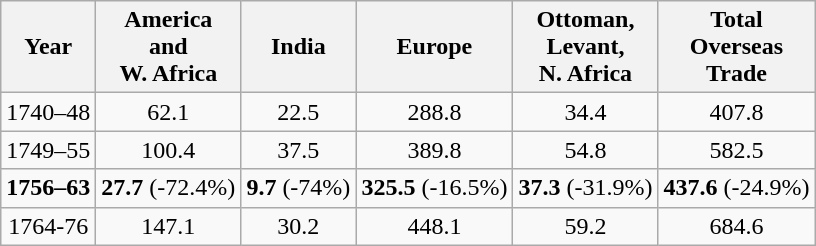<table class="wikitable" style="text-align:center">
<tr>
<th>Year</th>
<th>America<br> and<br> W. Africa</th>
<th>India</th>
<th>Europe</th>
<th>Ottoman,<br> Levant,<br> N. Africa</th>
<th>Total<br> Overseas<br> Trade</th>
</tr>
<tr>
<td>1740–48</td>
<td>62.1</td>
<td>22.5</td>
<td>288.8</td>
<td>34.4</td>
<td>407.8</td>
</tr>
<tr>
<td>1749–55</td>
<td>100.4</td>
<td>37.5</td>
<td>389.8</td>
<td>54.8</td>
<td>582.5</td>
</tr>
<tr>
<td><strong>1756–63</strong></td>
<td><strong>27.7</strong> (-72.4%)</td>
<td><strong>9.7</strong> (-74%)</td>
<td><strong>325.5</strong> (-16.5%)</td>
<td><strong>37.3</strong> (-31.9%)</td>
<td><strong>437.6</strong> (-24.9%)</td>
</tr>
<tr>
<td>1764-76</td>
<td>147.1</td>
<td>30.2</td>
<td>448.1</td>
<td>59.2</td>
<td>684.6</td>
</tr>
</table>
